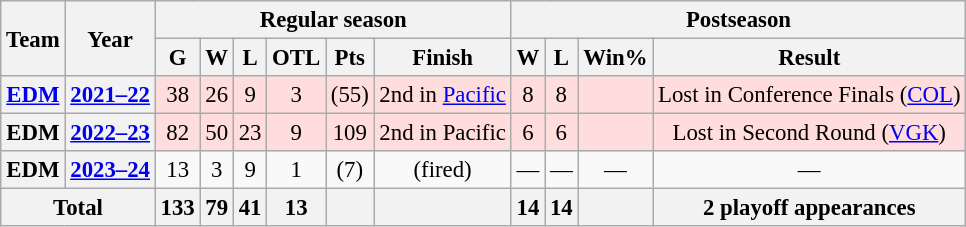<table class="wikitable" style="font-size:95%; text-align:center;">
<tr>
<th rowspan="2">Team</th>
<th rowspan="2">Year</th>
<th colspan="6">Regular season</th>
<th colspan="5">Postseason</th>
</tr>
<tr>
<th>G</th>
<th>W</th>
<th>L</th>
<th>OTL</th>
<th>Pts</th>
<th>Finish</th>
<th>W</th>
<th>L</th>
<th>Win%</th>
<th>Result</th>
</tr>
<tr style="background:#fdd;">
<th><a href='#'>EDM</a></th>
<th><a href='#'>2021–22</a></th>
<td>38</td>
<td>26</td>
<td>9</td>
<td>3</td>
<td>(55)</td>
<td>2nd in <a href='#'>Pacific</a></td>
<td>8</td>
<td>8</td>
<td></td>
<td>Lost in Conference Finals (<a href='#'>COL</a>)</td>
</tr>
<tr style="background:#fdd;">
<th>EDM</th>
<th><a href='#'>2022–23</a></th>
<td>82</td>
<td>50</td>
<td>23</td>
<td>9</td>
<td>109</td>
<td>2nd in Pacific</td>
<td>6</td>
<td>6</td>
<td></td>
<td>Lost in Second Round (<a href='#'>VGK</a>)</td>
</tr>
<tr>
<th>EDM</th>
<th><a href='#'>2023–24</a></th>
<td>13</td>
<td>3</td>
<td>9</td>
<td>1</td>
<td>(7)</td>
<td>(fired)</td>
<td>—</td>
<td>—</td>
<td>—</td>
<td>—</td>
</tr>
<tr>
<th colspan="2">Total</th>
<th>133</th>
<th>79</th>
<th>41</th>
<th>13</th>
<th> </th>
<th> </th>
<th>14</th>
<th>14</th>
<th></th>
<th>2 playoff appearances</th>
</tr>
</table>
